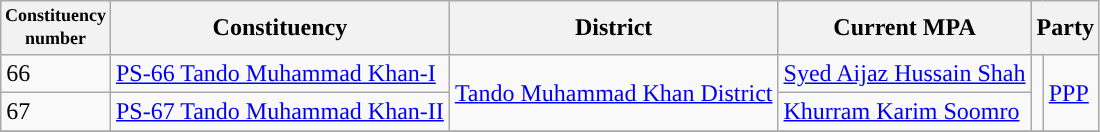<table class="wikitable">
<tr>
<th width="50px" style="font-size:75%">Constituency number</th>
<th>Constituency</th>
<th>District</th>
<th>Current MPA</th>
<th colspan="2">Party</th>
</tr>
<tr>
<td>66</td>
<td><a href='#'>PS-66 Tando Muhammad Khan-I</a></td>
<td rowspan="2"><a href='#'>Tando Muhammad Khan District</a></td>
<td><a href='#'>Syed Aijaz Hussain Shah</a></td>
<td rowspan="2"></td>
<td rowspan="2"><a href='#'>PPP</a></td>
</tr>
<tr>
<td>67</td>
<td><a href='#'>PS-67 Tando Muhammad Khan-II</a></td>
<td><a href='#'>Khurram Karim Soomro</a></td>
</tr>
<tr>
</tr>
</table>
